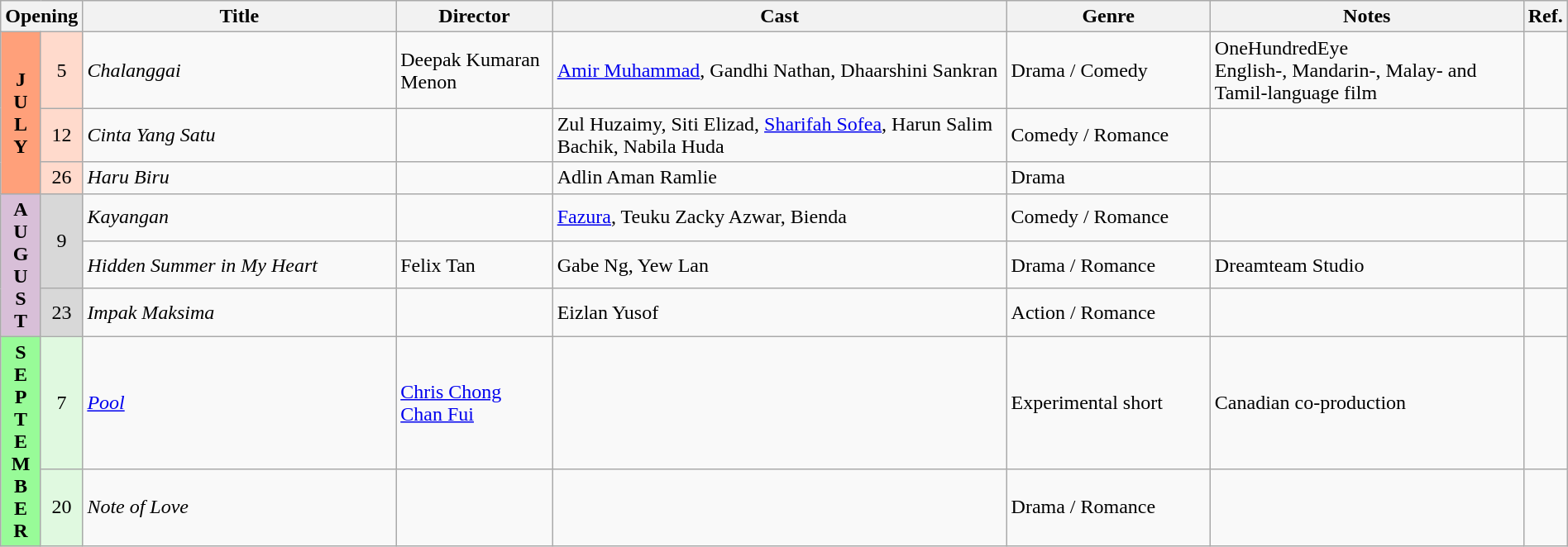<table class="wikitable" width="100%">
<tr>
<th colspan="2">Opening</th>
<th style="width:20%;">Title</th>
<th style="width:10%;">Director</th>
<th>Cast</th>
<th style="width:13%">Genre</th>
<th style="width:20%">Notes</th>
<th>Ref.</th>
</tr>
<tr>
<th rowspan=3 style="text-align:center; background:#ffa07a;">J<br>U<br>L<br>Y</th>
<td rowspan=1 style="text-align:center; background:#ffdacc;">5</td>
<td><em>Chalanggai</em></td>
<td>Deepak Kumaran Menon</td>
<td><a href='#'>Amir Muhammad</a>, Gandhi Nathan, Dhaarshini Sankran</td>
<td>Drama / Comedy</td>
<td>OneHundredEye<br>English-, Mandarin-, Malay- and Tamil-language film</td>
<td></td>
</tr>
<tr>
<td rowspan=1 style="text-align:center; background:#ffdacc;">12</td>
<td><em>Cinta Yang Satu</em></td>
<td></td>
<td>Zul Huzaimy, Siti Elizad, <a href='#'>Sharifah Sofea</a>, Harun Salim Bachik, Nabila Huda</td>
<td>Comedy / Romance</td>
<td></td>
<td></td>
</tr>
<tr>
<td rowspan=1 style="text-align:center; background:#ffdacc;">26</td>
<td><em>Haru Biru</em></td>
<td></td>
<td>Adlin Aman Ramlie</td>
<td>Drama</td>
<td></td>
<td></td>
</tr>
<tr>
<th rowspan=3 style="text-align:center; background:thistle;">A<br>U<br>G<br>U<br>S<br>T</th>
<td rowspan=2 style="text-align:center; background:#d8d8d8;">9</td>
<td><em>Kayangan</em></td>
<td></td>
<td><a href='#'>Fazura</a>, Teuku Zacky Azwar, Bienda</td>
<td>Comedy / Romance</td>
<td></td>
<td></td>
</tr>
<tr>
<td><em>Hidden Summer in My Heart</em></td>
<td>Felix Tan</td>
<td>Gabe Ng, Yew Lan</td>
<td>Drama / Romance</td>
<td>Dreamteam Studio</td>
<td></td>
</tr>
<tr>
<td rowspan=1 style="text-align:center; background:#d8d8d8;">23</td>
<td><em>Impak Maksima</em></td>
<td></td>
<td>Eizlan Yusof</td>
<td>Action / Romance</td>
<td></td>
<td></td>
</tr>
<tr>
<th rowspan=2 style="text-align:center; background:#98fb98;">S<br>E<br>P<br>T<br>E<br>M<br>B<br>E<br>R</th>
<td rowspan=1 style="text-align:center; background:#e0f9e0;">7</td>
<td><em><a href='#'>Pool</a></em></td>
<td><a href='#'>Chris Chong Chan Fui</a></td>
<td></td>
<td>Experimental short</td>
<td>Canadian co-production</td>
<td></td>
</tr>
<tr>
<td rowspan=1 style="text-align:center; background:#e0f9e0;">20</td>
<td><em>Note of Love</em></td>
<td></td>
<td></td>
<td>Drama / Romance</td>
<td></td>
<td></td>
</tr>
</table>
